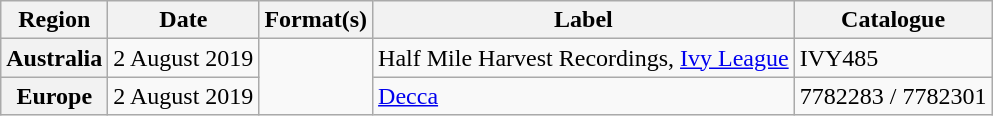<table class="wikitable plainrowheaders">
<tr>
<th scope="col">Region</th>
<th scope="col">Date</th>
<th scope="col">Format(s)</th>
<th scope="col">Label</th>
<th scope="col">Catalogue</th>
</tr>
<tr>
<th scope="row">Australia</th>
<td>2 August 2019</td>
<td rowspan="2"></td>
<td>Half Mile Harvest Recordings, <a href='#'>Ivy League</a></td>
<td>IVY485</td>
</tr>
<tr>
<th scope="row">Europe</th>
<td>2 August 2019</td>
<td><a href='#'>Decca</a></td>
<td>7782283 / 7782301</td>
</tr>
</table>
